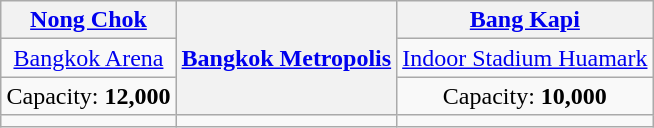<table class="wikitable" style="text-align:center;margin:1em auto;">
<tr>
<th><a href='#'>Nong Chok</a></th>
<th rowspan=3><a href='#'>Bangkok Metropolis</a></th>
<th><a href='#'>Bang Kapi</a></th>
</tr>
<tr>
<td><a href='#'>Bangkok Arena</a></td>
<td><a href='#'>Indoor Stadium Huamark</a></td>
</tr>
<tr>
<td>Capacity: <strong>12,000</strong></td>
<td>Capacity: <strong>10,000</strong></td>
</tr>
<tr>
<td></td>
<td></td>
<td></td>
</tr>
</table>
